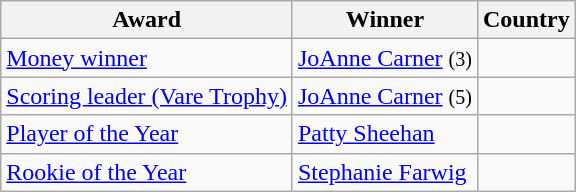<table class="wikitable">
<tr>
<th>Award</th>
<th>Winner</th>
<th>Country</th>
</tr>
<tr>
<td><a href='#'>Money winner</a></td>
<td><a href='#'>JoAnne Carner</a> <small>(3)</small></td>
<td></td>
</tr>
<tr>
<td><a href='#'>Scoring leader (Vare Trophy)</a></td>
<td><a href='#'>JoAnne Carner</a> <small>(5)</small></td>
<td></td>
</tr>
<tr>
<td><a href='#'>Player of the Year</a></td>
<td><a href='#'>Patty Sheehan</a></td>
<td></td>
</tr>
<tr>
<td><a href='#'>Rookie of the Year</a></td>
<td><a href='#'>Stephanie Farwig</a></td>
<td></td>
</tr>
</table>
